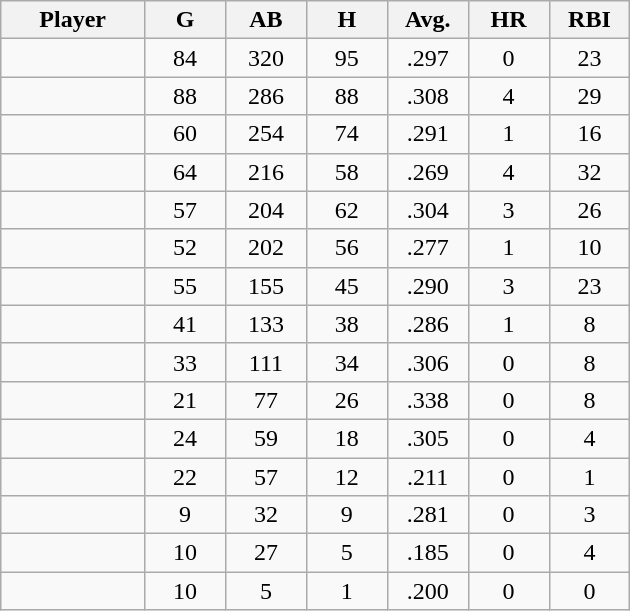<table class="wikitable sortable">
<tr>
<th bgcolor="#DDDDFF" width="16%">Player</th>
<th bgcolor="#DDDDFF" width="9%">G</th>
<th bgcolor="#DDDDFF" width="9%">AB</th>
<th bgcolor="#DDDDFF" width="9%">H</th>
<th bgcolor="#DDDDFF" width="9%">Avg.</th>
<th bgcolor="#DDDDFF" width="9%">HR</th>
<th bgcolor="#DDDDFF" width="9%">RBI</th>
</tr>
<tr align="center">
<td></td>
<td>84</td>
<td>320</td>
<td>95</td>
<td>.297</td>
<td>0</td>
<td>23</td>
</tr>
<tr align="center">
<td></td>
<td>88</td>
<td>286</td>
<td>88</td>
<td>.308</td>
<td>4</td>
<td>29</td>
</tr>
<tr align="center">
<td></td>
<td>60</td>
<td>254</td>
<td>74</td>
<td>.291</td>
<td>1</td>
<td>16</td>
</tr>
<tr align="center">
<td></td>
<td>64</td>
<td>216</td>
<td>58</td>
<td>.269</td>
<td>4</td>
<td>32</td>
</tr>
<tr align="center">
<td></td>
<td>57</td>
<td>204</td>
<td>62</td>
<td>.304</td>
<td>3</td>
<td>26</td>
</tr>
<tr align="center">
<td></td>
<td>52</td>
<td>202</td>
<td>56</td>
<td>.277</td>
<td>1</td>
<td>10</td>
</tr>
<tr align="center">
<td></td>
<td>55</td>
<td>155</td>
<td>45</td>
<td>.290</td>
<td>3</td>
<td>23</td>
</tr>
<tr align="center">
<td></td>
<td>41</td>
<td>133</td>
<td>38</td>
<td>.286</td>
<td>1</td>
<td>8</td>
</tr>
<tr align="center">
<td></td>
<td>33</td>
<td>111</td>
<td>34</td>
<td>.306</td>
<td>0</td>
<td>8</td>
</tr>
<tr align="center">
<td></td>
<td>21</td>
<td>77</td>
<td>26</td>
<td>.338</td>
<td>0</td>
<td>8</td>
</tr>
<tr align="center">
<td></td>
<td>24</td>
<td>59</td>
<td>18</td>
<td>.305</td>
<td>0</td>
<td>4</td>
</tr>
<tr align=center>
<td></td>
<td>22</td>
<td>57</td>
<td>12</td>
<td>.211</td>
<td>0</td>
<td>1</td>
</tr>
<tr align="center">
<td></td>
<td>9</td>
<td>32</td>
<td>9</td>
<td>.281</td>
<td>0</td>
<td>3</td>
</tr>
<tr align="center">
<td></td>
<td>10</td>
<td>27</td>
<td>5</td>
<td>.185</td>
<td>0</td>
<td>4</td>
</tr>
<tr align="center">
<td></td>
<td>10</td>
<td>5</td>
<td>1</td>
<td>.200</td>
<td>0</td>
<td>0</td>
</tr>
</table>
